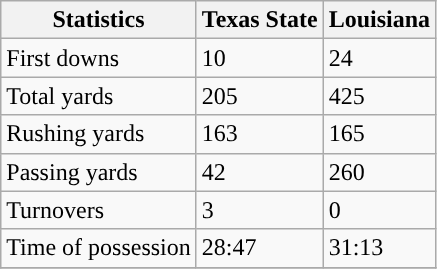<table class="wikitable">
<tr>
<th>Statistics</th>
<th>Texas State</th>
<th>Louisiana</th>
</tr>
<tr>
<td>First downs</td>
<td>10</td>
<td>24</td>
</tr>
<tr>
<td>Total yards</td>
<td>205</td>
<td>425</td>
</tr>
<tr>
<td>Rushing yards</td>
<td>163</td>
<td>165</td>
</tr>
<tr>
<td>Passing yards</td>
<td>42</td>
<td>260</td>
</tr>
<tr>
<td>Turnovers</td>
<td>3</td>
<td>0</td>
</tr>
<tr>
<td>Time of possession</td>
<td>28:47</td>
<td>31:13</td>
</tr>
<tr>
</tr>
</table>
